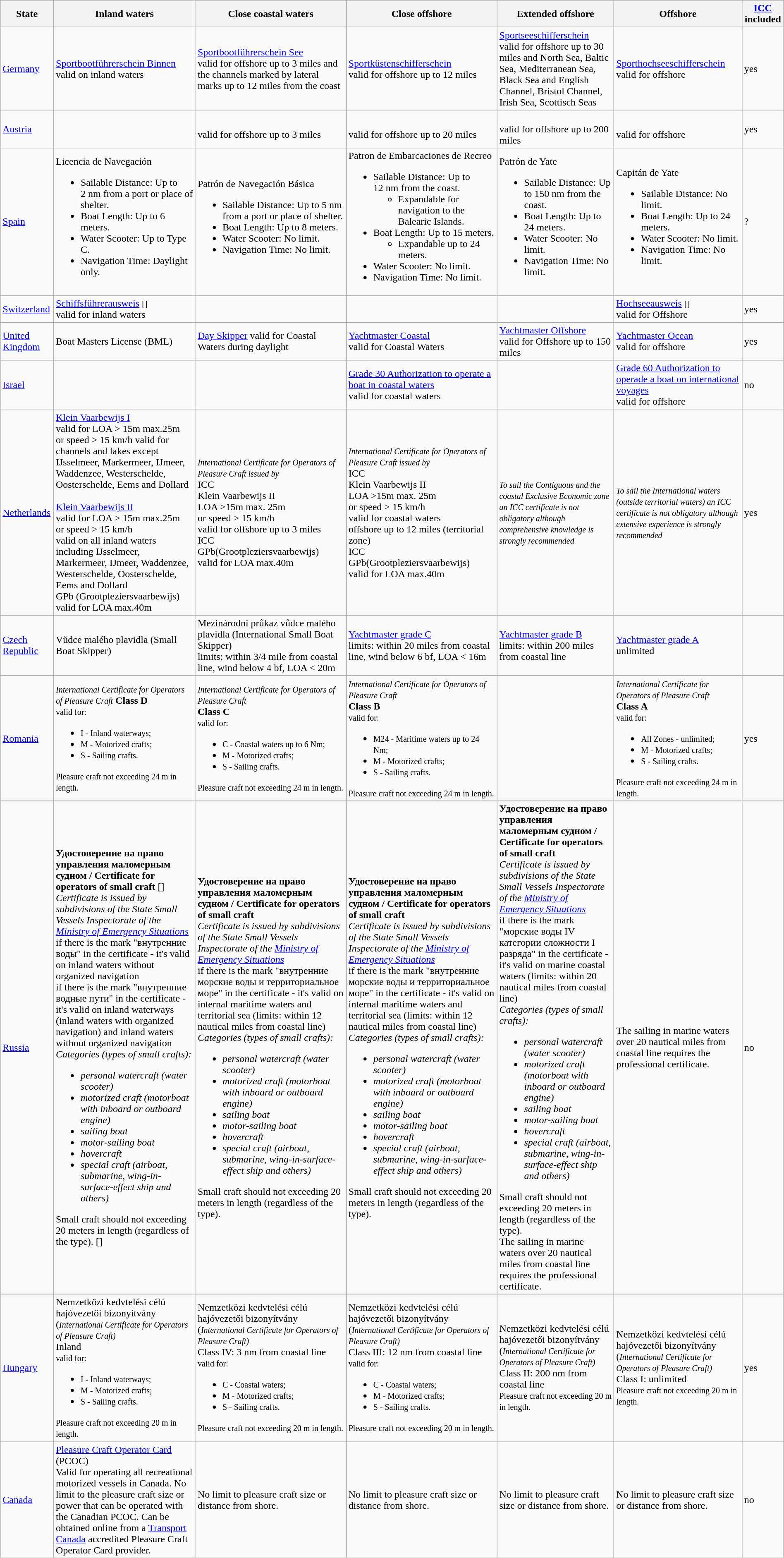<table class="wikitable sortable" style="width:100%;">
<tr>
<th>State</th>
<th>Inland waters</th>
<th>Close coastal waters</th>
<th>Close offshore</th>
<th>Extended offshore</th>
<th>Offshore</th>
<th><a href='#'>ICC</a> included</th>
</tr>
<tr>
<td data-sort-value="Germany"> <a href='#'>Germany</a></td>
<td><a href='#'>Sportbootführerschein Binnen</a><br>valid on inland waters</td>
<td><a href='#'>Sportbootführerschein See</a><br>valid for offshore up to 3 miles and the channels marked by lateral marks up to 12 miles from the coast</td>
<td><a href='#'>Sportküstenschifferschein</a><br>valid for offshore up to 12 miles</td>
<td><a href='#'>Sportseeschifferschein</a><br>valid for offshore up to 30 miles and North Sea, Baltic Sea, Mediterranean Sea, Black Sea and English Channel, Bristol Channel, Irish Sea, Scottisch Seas</td>
<td><a href='#'>Sporthochseeschifferschein</a><br>valid for offshore</td>
<td>yes</td>
</tr>
<tr>
<td data-sort-value="Austria"> <a href='#'>Austria</a></td>
<td></td>
<td><br>valid for offshore up to 3 miles</td>
<td><br>valid for offshore up to 20 miles</td>
<td><br>valid for offshore up to 200 miles</td>
<td><br>valid for offshore</td>
<td>yes</td>
</tr>
<tr>
<td> <a href='#'>Spain</a></td>
<td>Licencia de Navegación<br><ul><li>Sailable Distance: Up to 2 nm from a port or place of shelter.</li><li>Boat Length: Up to 6 meters.</li><li>Water Scooter: Up to Type C.</li><li>Navigation Time: Daylight only.</li></ul></td>
<td>Patrón de Navegación Básica<br><ul><li>Sailable Distance: Up to 5 nm from a port or place of shelter.</li><li>Boat Length: Up to 8 meters.</li><li>Water Scooter: No limit.</li><li>Navigation Time: No limit.</li></ul></td>
<td>Patron de Embarcaciones de Recreo<br><ul><li>Sailable Distance: Up to 12 nm from the coast.<ul><li>Expandable for navigation to the Balearic Islands.</li></ul></li><li>Boat Length: Up to 15 meters.<ul><li>Expandable up to 24 meters.</li></ul></li><li>Water Scooter: No limit.</li><li>Navigation Time: No limit.</li></ul></td>
<td>Patrón de Yate<br><ul><li>Sailable Distance: Up to 150 nm from the coast.</li><li>Boat Length: Up to 24 meters.</li><li>Water Scooter: No limit.</li><li>Navigation Time: No limit.</li></ul></td>
<td>Capitán de Yate<br><ul><li>Sailable Distance: No limit.</li><li>Boat Length: Up to 24 meters.</li><li>Water Scooter: No limit.</li><li>Navigation Time: No limit.</li></ul></td>
<td>?</td>
</tr>
<tr>
<td data-sort-value="Switzerland"> <a href='#'>Switzerland</a></td>
<td><a href='#'>Schiffsführerausweis</a> <small>[]</small><br>valid for inland waters</td>
<td></td>
<td></td>
<td></td>
<td><a href='#'>Hochseeausweis</a> <small>[]</small><br>valid for Offshore</td>
<td>yes</td>
</tr>
<tr>
<td data-sort-value="United Kingdom"> <a href='#'>United Kingdom</a></td>
<td>Boat Masters License (BML)</td>
<td><a href='#'>Day Skipper</a> valid for Coastal Waters during daylight</td>
<td><a href='#'>Yachtmaster Coastal</a><br>valid for Coastal Waters</td>
<td><a href='#'>Yachtmaster Offshore</a><br>valid for Offshore up to 150 miles</td>
<td><a href='#'>Yachtmaster Ocean</a><br>valid for offshore</td>
<td>yes</td>
</tr>
<tr>
<td data-sort-value="Israel"> <a href='#'>Israel</a></td>
<td></td>
<td></td>
<td><a href='#'>Grade 30 Authorization to operate a boat in coastal waters</a><br>valid for coastal waters</td>
<td></td>
<td><a href='#'>Grade 60 Authorization to operade a boat on international voyages</a><br>valid for offshore</td>
<td>no</td>
</tr>
<tr>
<td data-sort-value="Netherlands"> <a href='#'>Netherlands</a></td>
<td><a href='#'>Klein Vaarbewijs I</a><br>valid for LOA > 15m max.25m<br>or speed > 15 km/h
valid for channels and lakes except IJsselmeer, Markermeer, IJmeer, Waddenzee, Westerschelde, Oosterschelde, Eems and Dollard<br><br><a href='#'>Klein Vaarbewijs II</a><br>valid for LOA > 15m max.25m<br>or speed > 15 km/h<br>valid on all inland waters including IJsselmeer, Markermeer, IJmeer, Waddenzee, Westerschelde, Oosterschelde, Eems and Dollard<br>GPb (Grootpleziersvaarbewijs)<br>valid for LOA max.40m</td>
<td><small><em>International Certificate for Operators of Pleasure Craft issued by </em></small><br>ICC<br>Klein Vaarbewijs II<br>LOA >15m max. 25m<br>or speed > 15 km/h<br>valid for offshore up to 3 miles<br>ICC<br>GPb(Grootpleziersvaarbewijs)<br>valid for LOA max.40m</td>
<td><small><em>International Certificate for Operators of Pleasure Craft issued by </em></small><br>ICC<br>Klein Vaarbewijs II<br>LOA >15m max. 25m<br>or speed > 15 km/h<br>valid for coastal waters<br>offshore up to 12 miles (territorial zone)<br>ICC<br>GPb(Grootpleziersvaarbewijs)<br>valid for LOA max.40m</td>
<td><small><em>To sail the Contiguous and the coastal Exclusive Economic zone an ICC certificate is not obligatory although comprehensive knowledge is strongly recommended</em></small></td>
<td><small><em>To sail the International waters (outside territorial waters) an ICC certificate is not obligatory although extensive experience is strongly recommended</em></small></td>
<td>yes</td>
</tr>
<tr>
<td data-sort-value="Czech Republic"> <a href='#'>Czech Republic</a></td>
<td>Vůdce malého plavidla (Small Boat Skipper)</td>
<td>Mezinárodní průkaz vůdce malého plavidla (International Small Boat Skipper)<br>limits: within 3/4 mile from coastal line,  wind below 4 bf, LOA < 20m</td>
<td><a href='#'>Yachtmaster grade C</a><br>limits: within 20 miles from coastal line,  wind below 6 bf, LOA < 16m</td>
<td><a href='#'>Yachtmaster grade B</a><br>limits: within 200 miles from coastal line</td>
<td><a href='#'>Yachtmaster grade A</a><br>unlimited</td>
<td></td>
</tr>
<tr>
<td> <a href='#'>Romania</a></td>
<td><small><em>International Certificate for Operators of Pleasure Craft</em></small> <strong>Class D</strong><br><small>valid for:</small><ul><li><small>I - Inland waterways;</small></li><li><small>M - Motorized crafts;</small></li><li><small>S - Sailing crafts.</small></li></ul><small>Pleasure craft not exceeding 24 m in length.</small></td>
<td><small><em>International Certificate for Operators of Pleasure Craft</em></small><br><strong>Class C</strong><br><small>valid for:</small><ul><li><small>C - Coastal waters up to 6 Nm;</small></li><li><small>M - Motorized crafts;</small></li><li><small>S - Sailing crafts.</small></li></ul><small>Pleasure craft not exceeding 24 m in length.</small></td>
<td><small><em>International Certificate for Operators of Pleasure Craft</em></small><br><strong>Class B</strong><br><small>valid for:</small><ul><li><small>M24 - Maritime waters up to 24 Nm;</small></li><li><small>M - Motorized crafts;</small></li><li><small>S - Sailing crafts.</small></li></ul><small>Pleasure craft not exceeding 24 m in length.</small></td>
<td></td>
<td><small><em>International Certificate for Operators of Pleasure Craft</em></small><br><strong>Class A</strong><br><small>valid for:</small><ul><li><small>All Zones - unlimited;</small></li><li><small>M - Motorized crafts;</small></li><li><small>S - Sailing crafts.</small></li></ul><small>Pleasure craft not exceeding 24 m in length.</small></td>
<td>yes</td>
</tr>
<tr>
<td> <a href='#'>Russia</a></td>
<td><strong>Удостоверение на право управления маломерным судном / Certificate for operators of small craft</strong> []<br><em>Certificate is issued by subdivisions of the State Small Vessels Inspectorate of the <a href='#'>Ministry of Emergency Situations</a></em><br>if there is the mark "внутренние воды" in the certificate - it's valid on inland waters without organized navigation<br>if there is the mark "внутренние водные пути" in the certificate - it's valid on inland waterways (inland waters with organized navigation) and inland waters without organized navigation<br><em>Categories (types of small crafts):</em><ul><li><em>personal watercraft (water scooter)</em></li><li><em>motorized craft (motorboat with inboard or outboard engine)</em></li><li><em>sailing boat</em></li><li><em>motor-sailing boat</em></li><li><em>hovercraft</em></li><li><em>special craft (airboat, submarine, wing-in-surface-effect ship and others)</em></li></ul>Small craft should not exceeding 20 meters in length (regardless of the type). []</td>
<td><strong>Удостоверение на право управления маломерным судном / Certificate for operators of small craft</strong><br><em>Certificate is issued by subdivisions of the State Small Vessels Inspectorate of the <a href='#'>Ministry of Emergency Situations</a></em><br>if there is the mark "внутренние морские воды и территориальное море" in the certificate - it's valid on internal maritime waters and territorial sea (limits: within 12 nautical miles from coastal line)<br><em>Categories (types of small crafts):</em><ul><li><em>personal watercraft (water scooter)</em></li><li><em>motorized craft (motorboat with inboard or outboard engine)</em></li><li><em>sailing boat</em></li><li><em>motor-sailing boat</em></li><li><em>hovercraft</em></li><li><em>special craft (airboat, submarine, wing-in-surface-effect ship and others)</em></li></ul>Small craft should not exceeding 20 meters in length (regardless of the type).</td>
<td><strong>Удостоверение на право управления маломерным судном / Certificate for operators of small craft</strong><br><em>Certificate is issued by subdivisions of the State Small Vessels Inspectorate of the <a href='#'>Ministry of Emergency Situations</a></em><br>if there is the mark "внутренние морские воды и территориальное море" in the certificate - it's valid on internal maritime waters and territorial sea (limits: within 12 nautical miles from coastal line)<br><em>Categories (types of small crafts):</em><ul><li><em>personal watercraft (water scooter)</em></li><li><em>motorized craft (motorboat with inboard or outboard engine)</em></li><li><em>sailing boat</em></li><li><em>motor-sailing boat</em></li><li><em>hovercraft</em></li><li><em>special craft (airboat, submarine, wing-in-surface-effect ship and others)</em></li></ul>Small craft should not exceeding 20 meters in length (regardless of the type).</td>
<td><strong>Удостоверение на право управления маломерным судном / Certificate for operators of small craft</strong><br><em>Certificate is issued by subdivisions of the State Small Vessels Inspectorate of the <a href='#'>Ministry of Emergency Situations</a></em><br>if there is the mark "морские воды IV категории сложности I разряда" in the certificate - it's valid on marine coastal waters (limits: within 20 nautical miles from coastal line)<br><em>Categories (types of small crafts):</em><ul><li><em>personal watercraft (water scooter)</em></li><li><em>motorized craft (motorboat with inboard or outboard engine)</em></li><li><em>sailing boat</em></li><li><em>motor-sailing boat</em></li><li><em>hovercraft</em></li><li><em>special craft (airboat, submarine, wing-in-surface-effect ship and others)</em></li></ul>Small craft should not exceeding 20 meters in length (regardless of the type).<br>The sailing in marine waters over 20 nautical miles from coastal line requires the professional certificate.</td>
<td>The sailing in marine waters over 20 nautical miles from coastal line requires the professional certificate.</td>
<td>no</td>
</tr>
<tr>
<td> <a href='#'>Hungary</a></td>
<td>Nemzetközi kedvtelési célú hajóvezetői bizonyítvány (<small><em>International Certificate for Operators of Pleasure Craft)</em></small><br>Inland<br><small>valid for:</small><ul><li><small>I - Inland waterways;</small></li><li><small>M - Motorized crafts;</small></li><li><small>S - Sailing crafts.</small></li></ul><small>Pleasure craft not exceeding 20 m in length.</small></td>
<td>Nemzetközi kedvtelési célú hajóvezetői bizonyítvány (<small><em>International Certificate for Operators of Pleasure Craft)</em></small><br>Class IV: 3 nm from coastal line<br><small>valid for:</small><ul><li><small>C - Coastal waters;</small></li><li><small>M - Motorized crafts;</small></li><li><small>S - Sailing crafts.</small></li></ul><small>Pleasure craft not exceeding 20 m in length.</small></td>
<td>Nemzetközi kedvtelési célú hajóvezetői bizonyítvány (<small><em>International Certificate for Operators of Pleasure Craft)</em></small><br>Class III: 12 nm from coastal line<br><small>valid for:</small><ul><li><small>C - Coastal waters;</small></li><li><small>M - Motorized crafts;</small></li><li><small>S - Sailing crafts.</small></li></ul><small>Pleasure craft not exceeding 20 m in length.</small></td>
<td>Nemzetközi kedvtelési célú hajóvezetői bizonyítvány (<small><em>International Certificate for Operators of Pleasure Craft)</em></small><br>Class II: 200 nm from coastal line<br><small>Pleasure craft not exceeding 20 m in length.</small></td>
<td>Nemzetközi kedvtelési célú hajóvezetői bizonyítvány (<small><em>International Certificate for Operators of Pleasure Craft)</em></small><br>Class I: unlimited<br><small>Pleasure craft not exceeding 20 m in length.</small></td>
<td>yes</td>
</tr>
<tr>
<td> <a href='#'>Canada</a></td>
<td><a href='#'>Pleasure Craft Operator Card</a> (PCOC)<br>Valid for operating all recreational motorized vessels in Canada. 
No limit to the pleasure craft size or power that can be operated with the Canadian PCOC.
Can be obtained online from a <a href='#'>Transport Canada</a> accredited Pleasure Craft Operator Card provider.</td>
<td>No limit to pleasure craft size or distance from shore.</td>
<td>No limit to pleasure craft size or distance from shore.</td>
<td>No limit to pleasure craft size or distance from shore.</td>
<td>No limit to pleasure craft size or distance from shore.</td>
<td>no</td>
</tr>
</table>
